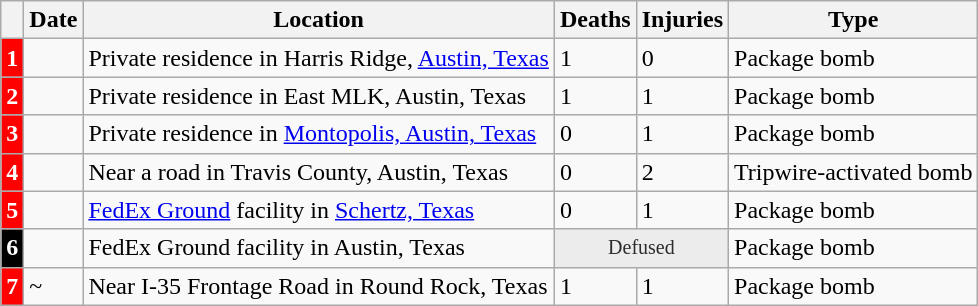<table class="wikitable plainrowheaders">
<tr>
<th scope="col"></th>
<th scope="col">Date</th>
<th scope="col">Location</th>
<th scope="col">Deaths</th>
<th scope="col">Injuries</th>
<th scope="col">Type</th>
</tr>
<tr>
<th scope="row" style="text-align:center;background:#f00;color:#fff;">1</th>
<td></td>
<td>Private residence in Harris Ridge, <a href='#'>Austin, Texas</a></td>
<td>1</td>
<td>0</td>
<td>Package bomb</td>
</tr>
<tr>
<th scope="row" style="text-align:center;background:#f00;color:#fff;">2</th>
<td></td>
<td>Private residence in East MLK, Austin, Texas</td>
<td>1</td>
<td>1</td>
<td>Package bomb</td>
</tr>
<tr>
<th scope="row" style="text-align:center;background:#f00;color:#fff;">3</th>
<td></td>
<td>Private residence in <a href='#'>Montopolis, Austin, Texas</a></td>
<td>0</td>
<td>1</td>
<td>Package bomb</td>
</tr>
<tr>
<th scope="row" style="text-align:center;background:#f00;color:#fff;">4</th>
<td></td>
<td>Near a road in Travis County, Austin, Texas</td>
<td>0</td>
<td>2</td>
<td>Tripwire-activated bomb</td>
</tr>
<tr>
<th scope="row" style="text-align:center;background:#f00;color:#fff;">5</th>
<td></td>
<td><a href='#'>FedEx Ground</a> facility in <a href='#'>Schertz, Texas</a></td>
<td>0</td>
<td>1</td>
<td>Package bomb</td>
</tr>
<tr>
<th scope="row" style="text-align:center;background:#000;color:#fff;">6</th>
<td></td>
<td>FedEx Ground facility in Austin, Texas</td>
<td colspan="2" style="background: #ececec; color: #2C2C2C; vertical-align: middle; font-size: smaller; text-align: center; " class="table-na">Defused</td>
<td>Package bomb</td>
</tr>
<tr>
<th scope="row" style="text-align:center;background:#f00;color:#fff;">7</th>
<td>~</td>
<td>Near I-35 Frontage Road in Round Rock, Texas</td>
<td>1</td>
<td>1</td>
<td>Package bomb</td>
</tr>
</table>
